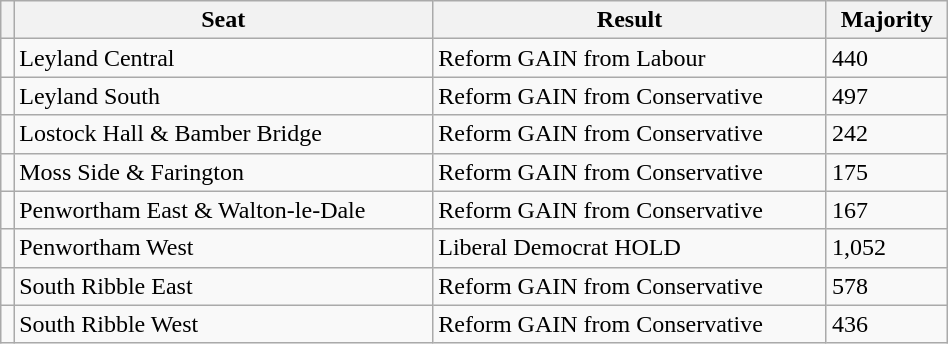<table class="wikitable" style="right; width:50%">
<tr>
<th></th>
<th>Seat</th>
<th>Result</th>
<th>Majority</th>
</tr>
<tr>
<td></td>
<td>Leyland Central</td>
<td>Reform GAIN from Labour</td>
<td>440</td>
</tr>
<tr>
<td></td>
<td>Leyland South</td>
<td>Reform GAIN from Conservative</td>
<td>497</td>
</tr>
<tr>
<td></td>
<td>Lostock Hall & Bamber Bridge</td>
<td>Reform GAIN from Conservative</td>
<td>242</td>
</tr>
<tr>
<td></td>
<td>Moss Side & Farington</td>
<td>Reform GAIN from Conservative</td>
<td>175</td>
</tr>
<tr>
<td></td>
<td>Penwortham East & Walton-le-Dale</td>
<td>Reform GAIN from Conservative</td>
<td>167</td>
</tr>
<tr>
<td></td>
<td>Penwortham West</td>
<td>Liberal Democrat HOLD</td>
<td>1,052</td>
</tr>
<tr>
<td></td>
<td>South Ribble East</td>
<td>Reform GAIN from Conservative</td>
<td>578</td>
</tr>
<tr>
<td></td>
<td>South Ribble West</td>
<td>Reform GAIN from Conservative</td>
<td>436</td>
</tr>
</table>
